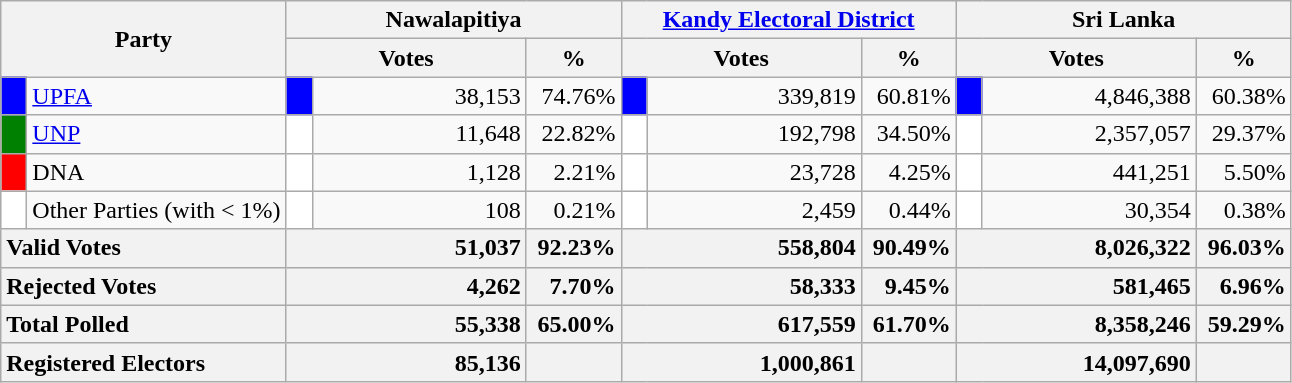<table class="wikitable">
<tr>
<th colspan="2" width="144px"rowspan="2">Party</th>
<th colspan="3" width="216px">Nawalapitiya</th>
<th colspan="3" width="216px"><a href='#'>Kandy Electoral District</a></th>
<th colspan="3" width="216px">Sri Lanka</th>
</tr>
<tr>
<th colspan="2" width="144px">Votes</th>
<th>%</th>
<th colspan="2" width="144px">Votes</th>
<th>%</th>
<th colspan="2" width="144px">Votes</th>
<th>%</th>
</tr>
<tr>
<td style="background-color:blue;" width="10px"></td>
<td style="text-align:left;"><a href='#'>UPFA</a></td>
<td style="background-color:blue;" width="10px"></td>
<td style="text-align:right;">38,153</td>
<td style="text-align:right;">74.76%</td>
<td style="background-color:blue;" width="10px"></td>
<td style="text-align:right;">339,819</td>
<td style="text-align:right;">60.81%</td>
<td style="background-color:blue;" width="10px"></td>
<td style="text-align:right;">4,846,388</td>
<td style="text-align:right;">60.38%</td>
</tr>
<tr>
<td style="background-color:green;" width="10px"></td>
<td style="text-align:left;"><a href='#'>UNP</a></td>
<td style="background-color:white;" width="10px"></td>
<td style="text-align:right;">11,648</td>
<td style="text-align:right;">22.82%</td>
<td style="background-color:white;" width="10px"></td>
<td style="text-align:right;">192,798</td>
<td style="text-align:right;">34.50%</td>
<td style="background-color:white;" width="10px"></td>
<td style="text-align:right;">2,357,057</td>
<td style="text-align:right;">29.37%</td>
</tr>
<tr>
<td style="background-color:red;" width="10px"></td>
<td style="text-align:left;">DNA</td>
<td style="background-color:white;" width="10px"></td>
<td style="text-align:right;">1,128</td>
<td style="text-align:right;">2.21%</td>
<td style="background-color:white;" width="10px"></td>
<td style="text-align:right;">23,728</td>
<td style="text-align:right;">4.25%</td>
<td style="background-color:white;" width="10px"></td>
<td style="text-align:right;">441,251</td>
<td style="text-align:right;">5.50%</td>
</tr>
<tr>
<td style="background-color:white;" width="10px"></td>
<td style="text-align:left;">Other Parties (with < 1%)</td>
<td style="background-color:white;" width="10px"></td>
<td style="text-align:right;">108</td>
<td style="text-align:right;">0.21%</td>
<td style="background-color:white;" width="10px"></td>
<td style="text-align:right;">2,459</td>
<td style="text-align:right;">0.44%</td>
<td style="background-color:white;" width="10px"></td>
<td style="text-align:right;">30,354</td>
<td style="text-align:right;">0.38%</td>
</tr>
<tr>
<th colspan="2" width="144px"style="text-align:left;">Valid Votes</th>
<th style="text-align:right;"colspan="2" width="144px">51,037</th>
<th style="text-align:right;">92.23%</th>
<th style="text-align:right;"colspan="2" width="144px">558,804</th>
<th style="text-align:right;">90.49%</th>
<th style="text-align:right;"colspan="2" width="144px">8,026,322</th>
<th style="text-align:right;">96.03%</th>
</tr>
<tr>
<th colspan="2" width="144px"style="text-align:left;">Rejected Votes</th>
<th style="text-align:right;"colspan="2" width="144px">4,262</th>
<th style="text-align:right;">7.70%</th>
<th style="text-align:right;"colspan="2" width="144px">58,333</th>
<th style="text-align:right;">9.45%</th>
<th style="text-align:right;"colspan="2" width="144px">581,465</th>
<th style="text-align:right;">6.96%</th>
</tr>
<tr>
<th colspan="2" width="144px"style="text-align:left;">Total Polled</th>
<th style="text-align:right;"colspan="2" width="144px">55,338</th>
<th style="text-align:right;">65.00%</th>
<th style="text-align:right;"colspan="2" width="144px">617,559</th>
<th style="text-align:right;">61.70%</th>
<th style="text-align:right;"colspan="2" width="144px">8,358,246</th>
<th style="text-align:right;">59.29%</th>
</tr>
<tr>
<th colspan="2" width="144px"style="text-align:left;">Registered Electors</th>
<th style="text-align:right;"colspan="2" width="144px">85,136</th>
<th></th>
<th style="text-align:right;"colspan="2" width="144px">1,000,861</th>
<th></th>
<th style="text-align:right;"colspan="2" width="144px">14,097,690</th>
<th></th>
</tr>
</table>
